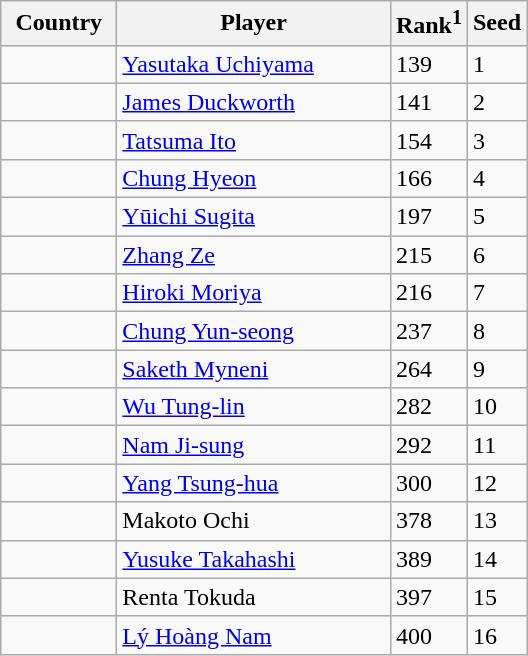<table class="sortable wikitable">
<tr>
<th width="70">Country</th>
<th width="175">Player</th>
<th>Rank<sup>1</sup></th>
<th>Seed</th>
</tr>
<tr>
<td></td>
<td><a href='#'>Yasutaka Uchiyama</a></td>
<td>139</td>
<td>1</td>
</tr>
<tr>
<td></td>
<td><a href='#'>James Duckworth</a></td>
<td>141</td>
<td>2</td>
</tr>
<tr>
<td></td>
<td><a href='#'>Tatsuma Ito</a></td>
<td>154</td>
<td>3</td>
</tr>
<tr>
<td></td>
<td><a href='#'>Chung Hyeon</a></td>
<td>166</td>
<td>4</td>
</tr>
<tr>
<td></td>
<td><a href='#'>Yūichi Sugita</a></td>
<td>197</td>
<td>5</td>
</tr>
<tr>
<td></td>
<td><a href='#'>Zhang Ze</a></td>
<td>215</td>
<td>6</td>
</tr>
<tr>
<td></td>
<td><a href='#'>Hiroki Moriya</a></td>
<td>216</td>
<td>7</td>
</tr>
<tr>
<td></td>
<td><a href='#'>Chung Yun-seong</a></td>
<td>237</td>
<td>8</td>
</tr>
<tr>
<td></td>
<td><a href='#'>Saketh Myneni</a></td>
<td>264</td>
<td>9</td>
</tr>
<tr>
<td></td>
<td><a href='#'>Wu Tung-lin</a></td>
<td>282</td>
<td>10</td>
</tr>
<tr>
<td></td>
<td><a href='#'>Nam Ji-sung</a></td>
<td>292</td>
<td>11</td>
</tr>
<tr>
<td></td>
<td><a href='#'>Yang Tsung-hua</a></td>
<td>300</td>
<td>12</td>
</tr>
<tr>
<td></td>
<td>Makoto Ochi</td>
<td>378</td>
<td>13</td>
</tr>
<tr>
<td></td>
<td><a href='#'>Yusuke Takahashi</a></td>
<td>389</td>
<td>14</td>
</tr>
<tr>
<td></td>
<td>Renta Tokuda</td>
<td>397</td>
<td>15</td>
</tr>
<tr>
<td></td>
<td><a href='#'>Lý Hoàng Nam</a></td>
<td>400</td>
<td>16</td>
</tr>
</table>
